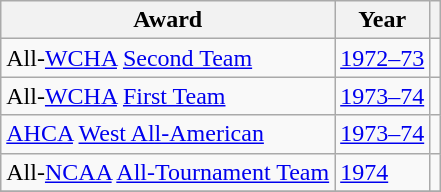<table class="wikitable">
<tr>
<th>Award</th>
<th>Year</th>
<th></th>
</tr>
<tr>
<td>All-<a href='#'>WCHA</a> <a href='#'>Second Team</a></td>
<td><a href='#'>1972–73</a></td>
<td></td>
</tr>
<tr>
<td>All-<a href='#'>WCHA</a> <a href='#'>First Team</a></td>
<td><a href='#'>1973–74</a></td>
<td></td>
</tr>
<tr>
<td><a href='#'>AHCA</a> <a href='#'>West All-American</a></td>
<td><a href='#'>1973–74</a></td>
<td></td>
</tr>
<tr>
<td>All-<a href='#'>NCAA</a> <a href='#'>All-Tournament Team</a></td>
<td><a href='#'>1974</a></td>
<td></td>
</tr>
<tr>
</tr>
</table>
